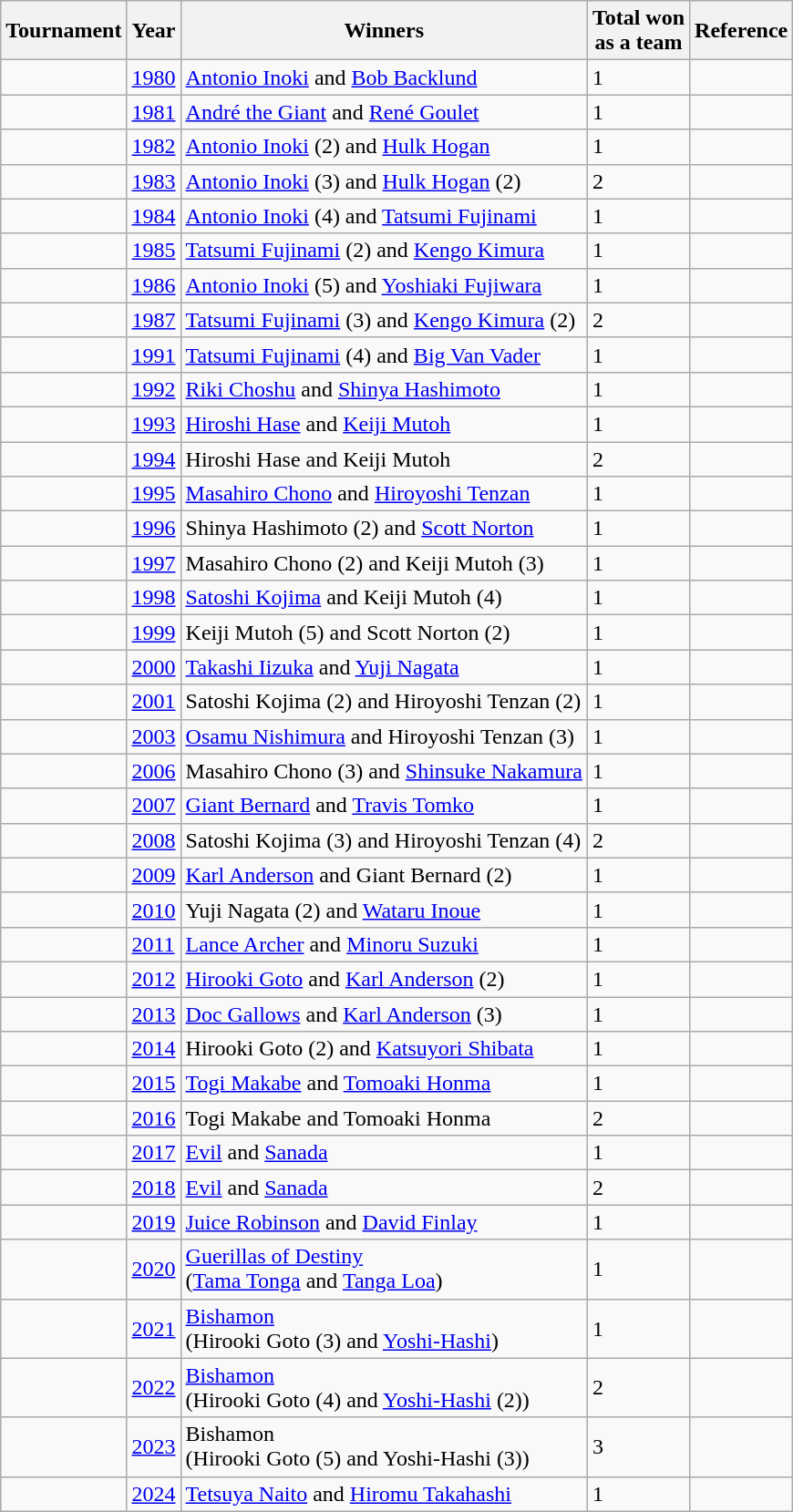<table class="wikitable sortable">
<tr>
<th>Tournament</th>
<th>Year</th>
<th>Winners<br></th>
<th>Total won<br>as a team</th>
<th>Reference</th>
</tr>
<tr>
<td></td>
<td><a href='#'>1980</a></td>
<td><a href='#'>Antonio Inoki</a> and <a href='#'>Bob Backlund</a></td>
<td>1</td>
<td></td>
</tr>
<tr>
<td></td>
<td><a href='#'>1981</a></td>
<td><a href='#'>André the Giant</a> and <a href='#'>René Goulet</a></td>
<td>1</td>
<td></td>
</tr>
<tr>
<td></td>
<td><a href='#'>1982</a></td>
<td><a href='#'>Antonio Inoki</a> (2) and <a href='#'>Hulk Hogan</a></td>
<td>1</td>
<td></td>
</tr>
<tr>
<td></td>
<td><a href='#'>1983</a></td>
<td><a href='#'>Antonio Inoki</a> (3) and <a href='#'>Hulk Hogan</a> (2)</td>
<td>2</td>
<td></td>
</tr>
<tr>
<td></td>
<td><a href='#'>1984</a></td>
<td><a href='#'>Antonio Inoki</a> (4) and <a href='#'>Tatsumi Fujinami</a></td>
<td>1</td>
<td></td>
</tr>
<tr>
<td></td>
<td><a href='#'>1985</a></td>
<td><a href='#'>Tatsumi Fujinami</a> (2) and <a href='#'>Kengo Kimura</a></td>
<td>1</td>
<td></td>
</tr>
<tr>
<td></td>
<td><a href='#'>1986</a></td>
<td><a href='#'>Antonio Inoki</a> (5) and <a href='#'>Yoshiaki Fujiwara</a></td>
<td>1</td>
<td></td>
</tr>
<tr>
<td></td>
<td><a href='#'>1987</a></td>
<td><a href='#'>Tatsumi Fujinami</a> (3) and <a href='#'>Kengo Kimura</a> (2)</td>
<td>2</td>
<td></td>
</tr>
<tr>
<td></td>
<td><a href='#'>1991</a></td>
<td><a href='#'>Tatsumi Fujinami</a> (4) and <a href='#'>Big Van Vader</a></td>
<td>1</td>
<td></td>
</tr>
<tr>
<td></td>
<td><a href='#'>1992</a></td>
<td><a href='#'>Riki Choshu</a> and <a href='#'>Shinya Hashimoto</a></td>
<td>1</td>
<td></td>
</tr>
<tr>
<td></td>
<td><a href='#'>1993</a></td>
<td><a href='#'>Hiroshi Hase</a> and <a href='#'>Keiji Mutoh</a></td>
<td>1</td>
<td></td>
</tr>
<tr>
<td></td>
<td><a href='#'>1994</a></td>
<td>Hiroshi Hase and Keiji Mutoh</td>
<td>2</td>
<td></td>
</tr>
<tr>
<td></td>
<td><a href='#'>1995</a></td>
<td><a href='#'>Masahiro Chono</a> and <a href='#'>Hiroyoshi Tenzan</a></td>
<td>1</td>
<td></td>
</tr>
<tr>
<td></td>
<td><a href='#'>1996</a></td>
<td>Shinya Hashimoto (2) and <a href='#'>Scott Norton</a></td>
<td>1</td>
<td></td>
</tr>
<tr>
<td></td>
<td><a href='#'>1997</a></td>
<td>Masahiro Chono (2) and Keiji Mutoh (3)</td>
<td>1</td>
<td></td>
</tr>
<tr>
<td></td>
<td><a href='#'>1998</a></td>
<td><a href='#'>Satoshi Kojima</a> and Keiji Mutoh (4)</td>
<td>1</td>
<td></td>
</tr>
<tr>
<td></td>
<td><a href='#'>1999</a></td>
<td>Keiji Mutoh (5) and Scott Norton (2)</td>
<td>1</td>
<td></td>
</tr>
<tr>
<td></td>
<td><a href='#'>2000</a></td>
<td><a href='#'>Takashi Iizuka</a> and <a href='#'>Yuji Nagata</a></td>
<td>1</td>
<td></td>
</tr>
<tr>
<td></td>
<td><a href='#'>2001</a></td>
<td>Satoshi Kojima (2) and Hiroyoshi Tenzan (2)</td>
<td>1</td>
<td></td>
</tr>
<tr>
<td></td>
<td><a href='#'>2003</a></td>
<td><a href='#'>Osamu Nishimura</a> and Hiroyoshi Tenzan (3)</td>
<td>1</td>
<td></td>
</tr>
<tr>
<td></td>
<td><a href='#'>2006</a></td>
<td>Masahiro Chono (3) and <a href='#'>Shinsuke Nakamura</a></td>
<td>1</td>
<td></td>
</tr>
<tr>
<td></td>
<td><a href='#'>2007</a></td>
<td><a href='#'>Giant Bernard</a> and <a href='#'>Travis Tomko</a></td>
<td>1</td>
<td></td>
</tr>
<tr>
<td></td>
<td><a href='#'>2008</a></td>
<td>Satoshi Kojima (3) and Hiroyoshi Tenzan (4)</td>
<td>2</td>
<td></td>
</tr>
<tr>
<td></td>
<td><a href='#'>2009</a></td>
<td><a href='#'>Karl Anderson</a> and Giant Bernard (2)</td>
<td>1</td>
<td></td>
</tr>
<tr>
<td></td>
<td><a href='#'>2010</a></td>
<td>Yuji Nagata (2) and <a href='#'>Wataru Inoue</a></td>
<td>1</td>
<td></td>
</tr>
<tr>
<td></td>
<td><a href='#'>2011</a></td>
<td><a href='#'>Lance Archer</a> and <a href='#'>Minoru Suzuki</a></td>
<td>1</td>
<td></td>
</tr>
<tr>
<td></td>
<td><a href='#'>2012</a></td>
<td><a href='#'>Hirooki Goto</a> and <a href='#'>Karl Anderson</a> (2)</td>
<td>1</td>
<td></td>
</tr>
<tr>
<td></td>
<td><a href='#'>2013</a></td>
<td><a href='#'>Doc Gallows</a> and <a href='#'>Karl Anderson</a> (3)</td>
<td>1</td>
<td></td>
</tr>
<tr>
<td></td>
<td><a href='#'>2014</a></td>
<td>Hirooki Goto (2) and <a href='#'>Katsuyori Shibata</a></td>
<td>1</td>
<td></td>
</tr>
<tr>
<td></td>
<td><a href='#'>2015</a></td>
<td><a href='#'>Togi Makabe</a> and <a href='#'>Tomoaki Honma</a></td>
<td>1</td>
<td></td>
</tr>
<tr>
<td></td>
<td><a href='#'>2016</a></td>
<td>Togi Makabe and Tomoaki Honma</td>
<td>2</td>
<td></td>
</tr>
<tr>
<td></td>
<td><a href='#'>2017</a></td>
<td><a href='#'>Evil</a> and <a href='#'>Sanada</a></td>
<td>1</td>
<td></td>
</tr>
<tr>
<td></td>
<td><a href='#'>2018</a></td>
<td><a href='#'>Evil</a> and <a href='#'>Sanada</a></td>
<td>2</td>
<td></td>
</tr>
<tr>
<td></td>
<td><a href='#'>2019</a></td>
<td><a href='#'>Juice Robinson</a> and <a href='#'>David Finlay</a></td>
<td>1</td>
<td></td>
</tr>
<tr>
<td></td>
<td><a href='#'>2020</a></td>
<td><a href='#'>Guerillas of Destiny</a><br>(<a href='#'>Tama Tonga</a> and <a href='#'>Tanga Loa</a>)</td>
<td>1</td>
<td></td>
</tr>
<tr>
<td></td>
<td><a href='#'>2021</a></td>
<td><a href='#'>Bishamon</a><br>(Hirooki Goto (3) and <a href='#'>Yoshi-Hashi</a>)</td>
<td>1</td>
<td></td>
</tr>
<tr>
<td></td>
<td><a href='#'>2022</a></td>
<td><a href='#'>Bishamon</a><br>(Hirooki Goto (4) and <a href='#'>Yoshi-Hashi</a> (2))</td>
<td>2</td>
<td></td>
</tr>
<tr>
<td></td>
<td><a href='#'>2023</a></td>
<td>Bishamon<br>(Hirooki Goto (5) and Yoshi-Hashi (3))</td>
<td>3</td>
<td></td>
</tr>
<tr>
<td></td>
<td><a href='#'>2024</a></td>
<td><a href='#'>Tetsuya Naito</a> and <a href='#'>Hiromu Takahashi</a></td>
<td>1</td>
<td></td>
</tr>
</table>
